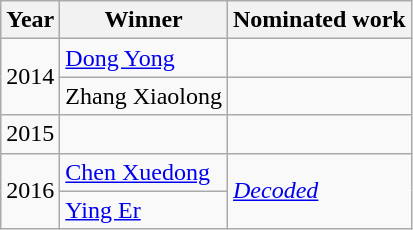<table class="wikitable">
<tr>
<th>Year</th>
<th>Winner</th>
<th>Nominated work</th>
</tr>
<tr>
<td rowspan=2>2014</td>
<td><a href='#'>Dong Yong</a></td>
<td></td>
</tr>
<tr>
<td>Zhang Xiaolong</td>
<td></td>
</tr>
<tr>
<td>2015</td>
<td></td>
<td></td>
</tr>
<tr>
<td rowspan=2>2016</td>
<td><a href='#'>Chen Xuedong</a></td>
<td rowspan=2><em><a href='#'>Decoded</a></em></td>
</tr>
<tr>
<td><a href='#'>Ying Er</a></td>
</tr>
</table>
